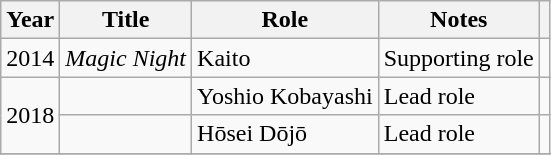<table class="wikitable">
<tr {| class="wikitable sortable">
<th>Year</th>
<th>Title</th>
<th>Role</th>
<th>Notes</th>
<th class="unsortable"></th>
</tr>
<tr>
<td>2014</td>
<td><em>Magic Night</em></td>
<td>Kaito</td>
<td>Supporting role</td>
<td></td>
</tr>
<tr>
<td rowspan="2">2018</td>
<td><em></em></td>
<td>Yoshio Kobayashi</td>
<td>Lead role</td>
<td></td>
</tr>
<tr>
<td><em></em></td>
<td>Hōsei Dōjō</td>
<td>Lead role</td>
<td></td>
</tr>
<tr>
</tr>
</table>
